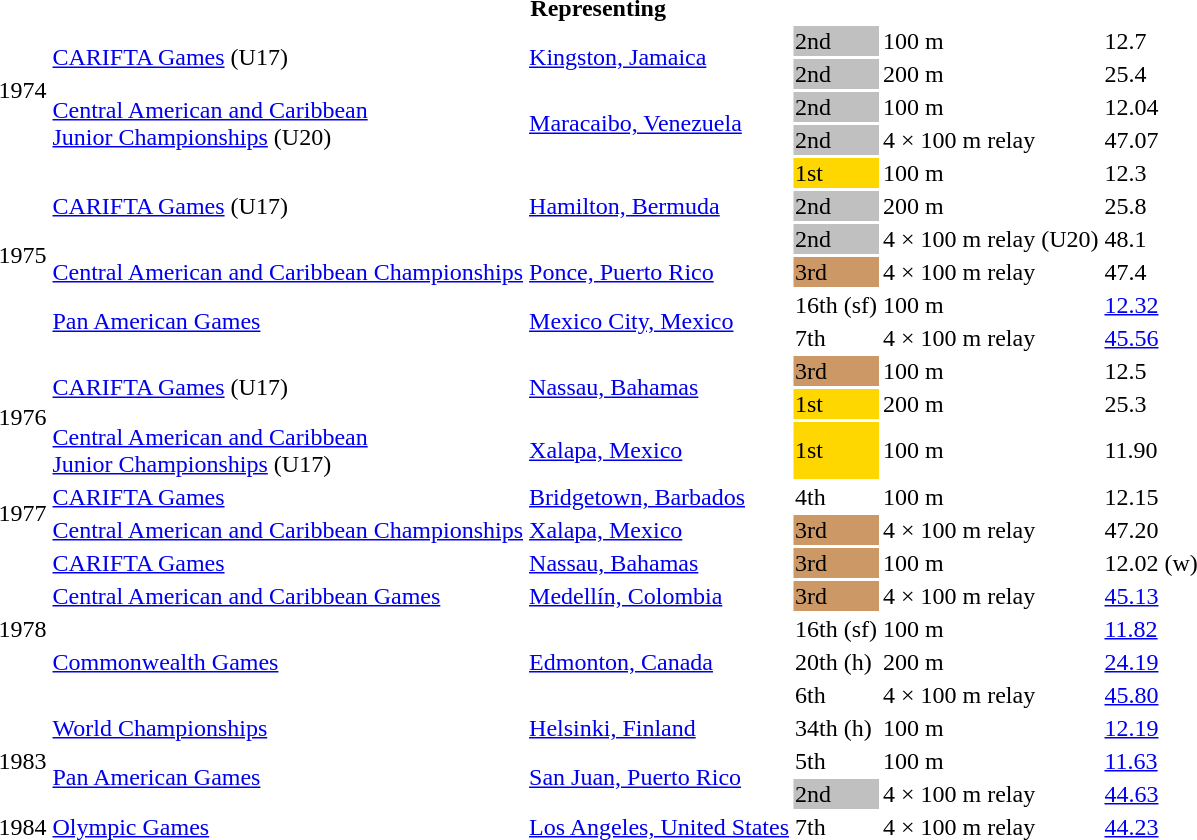<table>
<tr>
<th colspan="6">Representing </th>
</tr>
<tr>
<td rowspan=4>1974</td>
<td rowspan=2><a href='#'>CARIFTA Games</a> (U17)</td>
<td rowspan=2><a href='#'>Kingston, Jamaica</a></td>
<td bgcolor=silver>2nd</td>
<td>100 m</td>
<td>12.7</td>
</tr>
<tr>
<td bgcolor=silver>2nd</td>
<td>200 m</td>
<td>25.4</td>
</tr>
<tr>
<td rowspan=2><a href='#'>Central American and Caribbean<br>Junior Championships</a> (U20)</td>
<td rowspan=2><a href='#'>Maracaibo, Venezuela</a></td>
<td bgcolor=silver>2nd</td>
<td>100 m</td>
<td>12.04</td>
</tr>
<tr>
<td bgcolor=silver>2nd</td>
<td>4 × 100 m relay</td>
<td>47.07</td>
</tr>
<tr>
<td rowspan=6>1975</td>
<td rowspan=3><a href='#'>CARIFTA Games</a> (U17)</td>
<td rowspan=3><a href='#'>Hamilton, Bermuda</a></td>
<td bgcolor=gold>1st</td>
<td>100 m</td>
<td>12.3</td>
</tr>
<tr>
<td bgcolor=silver>2nd</td>
<td>200 m</td>
<td>25.8</td>
</tr>
<tr>
<td bgcolor=silver>2nd</td>
<td>4 × 100 m relay (U20)</td>
<td>48.1</td>
</tr>
<tr>
<td><a href='#'>Central American and Caribbean Championships</a></td>
<td><a href='#'>Ponce, Puerto Rico</a></td>
<td bgcolor=cc9966>3rd</td>
<td>4 × 100 m relay</td>
<td>47.4</td>
</tr>
<tr>
<td rowspan=2><a href='#'>Pan American Games</a></td>
<td rowspan=2><a href='#'>Mexico City, Mexico</a></td>
<td>16th (sf)</td>
<td>100 m</td>
<td><a href='#'>12.32</a></td>
</tr>
<tr>
<td>7th</td>
<td>4 × 100 m relay</td>
<td><a href='#'>45.56</a></td>
</tr>
<tr>
<td rowspan=3>1976</td>
<td rowspan=2><a href='#'>CARIFTA Games</a> (U17)</td>
<td rowspan=2><a href='#'>Nassau, Bahamas</a></td>
<td bgcolor=cc9966>3rd</td>
<td>100 m</td>
<td>12.5</td>
</tr>
<tr>
<td bgcolor=gold>1st</td>
<td>200 m</td>
<td>25.3</td>
</tr>
<tr>
<td><a href='#'>Central American and Caribbean<br>Junior Championships</a> (U17)</td>
<td><a href='#'>Xalapa, Mexico</a></td>
<td bgcolor=gold>1st</td>
<td>100 m</td>
<td>11.90</td>
</tr>
<tr>
<td rowspan=2>1977</td>
<td><a href='#'>CARIFTA Games</a></td>
<td><a href='#'>Bridgetown, Barbados</a></td>
<td>4th</td>
<td>100 m</td>
<td>12.15</td>
</tr>
<tr>
<td><a href='#'>Central American and Caribbean Championships</a></td>
<td><a href='#'>Xalapa, Mexico</a></td>
<td bgcolor=cc9966>3rd</td>
<td>4 × 100 m relay</td>
<td>47.20</td>
</tr>
<tr>
<td rowspan=5>1978</td>
<td><a href='#'>CARIFTA Games</a></td>
<td><a href='#'>Nassau, Bahamas</a></td>
<td bgcolor=cc9966>3rd</td>
<td>100 m</td>
<td>12.02 (w)</td>
</tr>
<tr>
<td><a href='#'>Central American and Caribbean Games</a></td>
<td><a href='#'>Medellín, Colombia</a></td>
<td bgcolor=cc9966>3rd</td>
<td>4 × 100 m relay</td>
<td><a href='#'>45.13</a></td>
</tr>
<tr>
<td rowspan=3><a href='#'>Commonwealth Games</a></td>
<td rowspan=3><a href='#'>Edmonton, Canada</a></td>
<td>16th (sf)</td>
<td>100 m</td>
<td><a href='#'>11.82</a></td>
</tr>
<tr>
<td>20th (h)</td>
<td>200 m</td>
<td><a href='#'>24.19</a></td>
</tr>
<tr>
<td>6th</td>
<td>4 × 100 m relay</td>
<td><a href='#'>45.80</a></td>
</tr>
<tr>
<td rowspan=3>1983</td>
<td><a href='#'>World Championships</a></td>
<td><a href='#'>Helsinki, Finland</a></td>
<td>34th (h)</td>
<td>100 m</td>
<td><a href='#'>12.19</a></td>
</tr>
<tr>
<td rowspan=2><a href='#'>Pan American Games</a></td>
<td rowspan=2><a href='#'>San Juan, Puerto Rico</a></td>
<td>5th</td>
<td>100 m</td>
<td><a href='#'>11.63</a></td>
</tr>
<tr>
<td bgcolor=silver>2nd</td>
<td>4 × 100 m relay</td>
<td><a href='#'>44.63</a></td>
</tr>
<tr>
<td>1984</td>
<td><a href='#'>Olympic Games</a></td>
<td><a href='#'>Los Angeles, United States</a></td>
<td>7th</td>
<td>4 × 100 m relay</td>
<td><a href='#'>44.23</a></td>
</tr>
</table>
